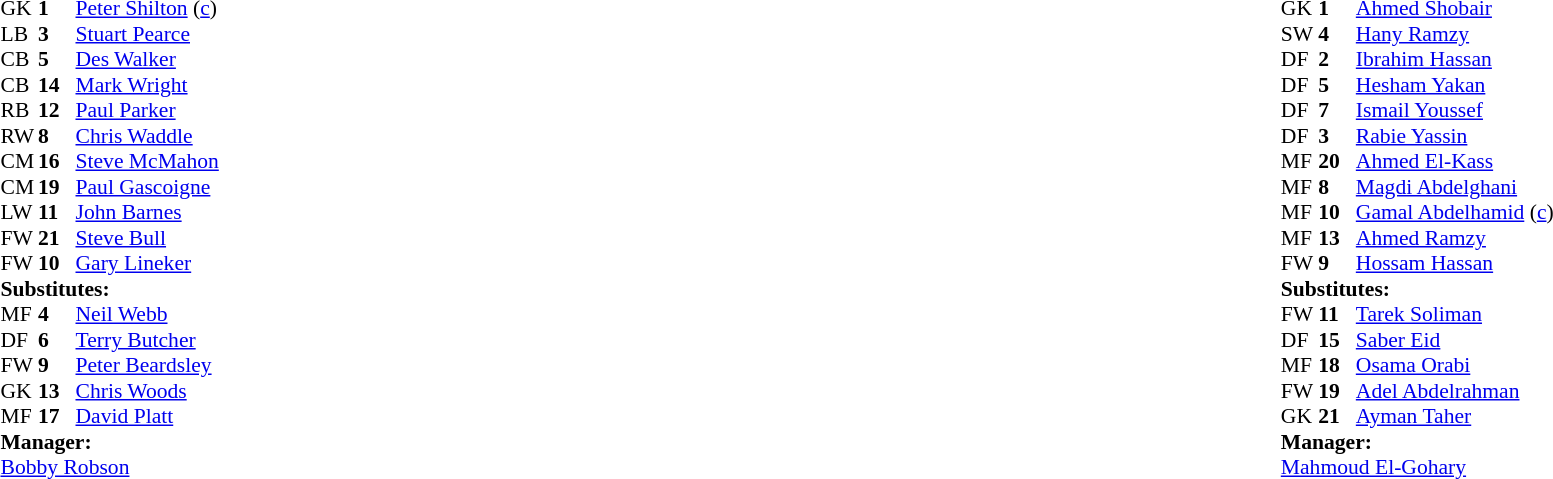<table width="100%">
<tr>
<td valign="top" width="50%"><br><table style="font-size: 90%" cellspacing="0" cellpadding="0">
<tr>
<th width="25"></th>
<th width="25"></th>
</tr>
<tr>
<td>GK</td>
<td><strong>1</strong></td>
<td><a href='#'>Peter Shilton</a> (<a href='#'>c</a>)</td>
</tr>
<tr>
<td>LB</td>
<td><strong>3</strong></td>
<td><a href='#'>Stuart Pearce</a></td>
</tr>
<tr>
<td>CB</td>
<td><strong>5</strong></td>
<td><a href='#'>Des Walker</a></td>
</tr>
<tr>
<td>CB</td>
<td><strong>14</strong></td>
<td><a href='#'>Mark Wright</a></td>
</tr>
<tr>
<td>RB</td>
<td><strong>12</strong></td>
<td><a href='#'>Paul Parker</a></td>
</tr>
<tr>
<td>RW</td>
<td><strong>8</strong></td>
<td><a href='#'>Chris Waddle</a></td>
<td></td>
<td></td>
</tr>
<tr>
<td>CM</td>
<td><strong>16</strong></td>
<td><a href='#'>Steve McMahon</a></td>
</tr>
<tr>
<td>CM</td>
<td><strong>19</strong></td>
<td><a href='#'>Paul Gascoigne</a></td>
</tr>
<tr>
<td>LW</td>
<td><strong>11</strong></td>
<td><a href='#'>John Barnes</a></td>
</tr>
<tr>
<td>FW</td>
<td><strong>21</strong></td>
<td><a href='#'>Steve Bull</a></td>
<td></td>
<td></td>
</tr>
<tr>
<td>FW</td>
<td><strong>10</strong></td>
<td><a href='#'>Gary Lineker</a></td>
</tr>
<tr>
<td colspan=3><strong>Substitutes:</strong></td>
</tr>
<tr>
<td>MF</td>
<td><strong>4</strong></td>
<td><a href='#'>Neil Webb</a></td>
</tr>
<tr>
<td>DF</td>
<td><strong>6</strong></td>
<td><a href='#'>Terry Butcher</a></td>
</tr>
<tr>
<td>FW</td>
<td><strong>9</strong></td>
<td><a href='#'>Peter Beardsley</a></td>
<td></td>
<td></td>
</tr>
<tr>
<td>GK</td>
<td><strong>13</strong></td>
<td><a href='#'>Chris Woods</a></td>
</tr>
<tr>
<td>MF</td>
<td><strong>17</strong></td>
<td><a href='#'>David Platt</a></td>
<td></td>
<td></td>
</tr>
<tr>
<td colspan=3><strong>Manager:</strong></td>
</tr>
<tr>
<td colspan="4"><a href='#'>Bobby Robson</a></td>
</tr>
</table>
</td>
<td valign="top" width="50%"><br><table style="font-size: 90%" cellspacing="0" cellpadding="0" align=center>
<tr>
<th width="25"></th>
<th width="25"></th>
</tr>
<tr>
<td>GK</td>
<td><strong>1</strong></td>
<td><a href='#'>Ahmed Shobair</a></td>
</tr>
<tr>
<td>SW</td>
<td><strong>4</strong></td>
<td><a href='#'>Hany Ramzy</a></td>
</tr>
<tr>
<td>DF</td>
<td><strong>2</strong></td>
<td><a href='#'>Ibrahim Hassan</a></td>
<td></td>
</tr>
<tr>
<td>DF</td>
<td><strong>5</strong></td>
<td><a href='#'>Hesham Yakan</a></td>
</tr>
<tr>
<td>DF</td>
<td><strong>7</strong></td>
<td><a href='#'>Ismail Youssef</a></td>
</tr>
<tr>
<td>DF</td>
<td><strong>3</strong></td>
<td><a href='#'>Rabie Yassin</a></td>
</tr>
<tr>
<td>MF</td>
<td><strong>20</strong></td>
<td><a href='#'>Ahmed El-Kass</a></td>
<td></td>
<td></td>
</tr>
<tr>
<td>MF</td>
<td><strong>8</strong></td>
<td><a href='#'>Magdi Abdelghani</a></td>
<td></td>
</tr>
<tr>
<td>MF</td>
<td><strong>10</strong></td>
<td><a href='#'>Gamal Abdelhamid</a> (<a href='#'>c</a>)</td>
<td></td>
<td></td>
</tr>
<tr>
<td>MF</td>
<td><strong>13</strong></td>
<td><a href='#'>Ahmed Ramzy</a></td>
</tr>
<tr>
<td>FW</td>
<td><strong>9</strong></td>
<td><a href='#'>Hossam Hassan</a></td>
</tr>
<tr>
<td colspan=3><strong>Substitutes:</strong></td>
</tr>
<tr>
<td>FW</td>
<td><strong>11</strong></td>
<td><a href='#'>Tarek Soliman</a></td>
<td></td>
<td></td>
</tr>
<tr>
<td>DF</td>
<td><strong>15</strong></td>
<td><a href='#'>Saber Eid</a></td>
</tr>
<tr>
<td>MF</td>
<td><strong>18</strong></td>
<td><a href='#'>Osama Orabi</a></td>
</tr>
<tr>
<td>FW</td>
<td><strong>19</strong></td>
<td><a href='#'>Adel Abdelrahman</a></td>
<td></td>
<td></td>
</tr>
<tr>
<td>GK</td>
<td><strong>21</strong></td>
<td><a href='#'>Ayman Taher</a></td>
</tr>
<tr>
<td colspan=3><strong>Manager:</strong></td>
</tr>
<tr>
<td colspan="4"><a href='#'>Mahmoud El-Gohary</a></td>
</tr>
</table>
</td>
</tr>
</table>
